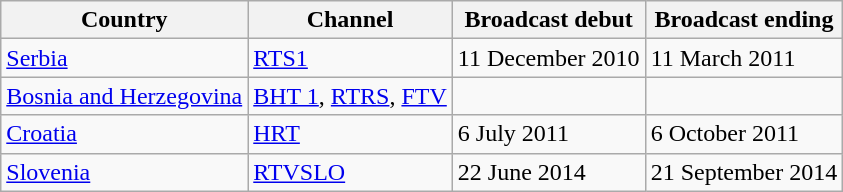<table class="sortable wikitable">
<tr>
<th>Country</th>
<th>Channel</th>
<th>Broadcast debut</th>
<th>Broadcast ending</th>
</tr>
<tr>
<td> <a href='#'>Serbia</a></td>
<td><a href='#'>RTS1</a></td>
<td>11 December 2010</td>
<td>11 March 2011</td>
</tr>
<tr>
<td> <a href='#'>Bosnia and Herzegovina</a></td>
<td><a href='#'>BHT 1</a>, <a href='#'>RTRS</a>, <a href='#'>FTV</a></td>
<td></td>
<td></td>
</tr>
<tr>
<td> <a href='#'>Croatia</a></td>
<td><a href='#'>HRT</a></td>
<td>6 July 2011</td>
<td>6 October 2011</td>
</tr>
<tr>
<td> <a href='#'>Slovenia</a></td>
<td><a href='#'>RTVSLO</a></td>
<td>22 June 2014</td>
<td>21 September 2014</td>
</tr>
</table>
